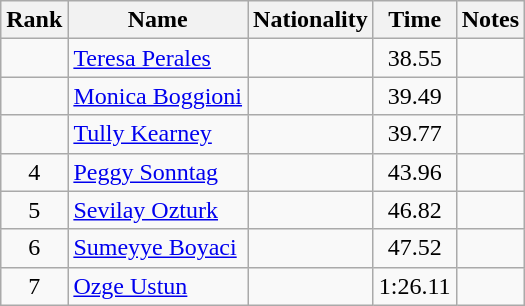<table class="wikitable sortable" style="text-align:center">
<tr>
<th>Rank</th>
<th>Name</th>
<th>Nationality</th>
<th>Time</th>
<th>Notes</th>
</tr>
<tr>
<td></td>
<td align=left><a href='#'>Teresa Perales</a></td>
<td align=left></td>
<td>38.55</td>
<td></td>
</tr>
<tr>
<td></td>
<td align=left><a href='#'>Monica Boggioni</a></td>
<td align=left></td>
<td>39.49</td>
<td></td>
</tr>
<tr>
<td></td>
<td align=left><a href='#'>Tully Kearney</a></td>
<td align=left></td>
<td>39.77</td>
<td></td>
</tr>
<tr>
<td>4</td>
<td align=left><a href='#'>Peggy Sonntag</a></td>
<td align=left></td>
<td>43.96</td>
<td></td>
</tr>
<tr>
<td>5</td>
<td align=left><a href='#'>Sevilay Ozturk</a></td>
<td align=left></td>
<td>46.82</td>
<td></td>
</tr>
<tr>
<td>6</td>
<td align=left><a href='#'>Sumeyye Boyaci</a></td>
<td align=left></td>
<td>47.52</td>
<td></td>
</tr>
<tr>
<td>7</td>
<td align=left><a href='#'>Ozge Ustun</a></td>
<td align=left></td>
<td>1:26.11</td>
<td></td>
</tr>
</table>
